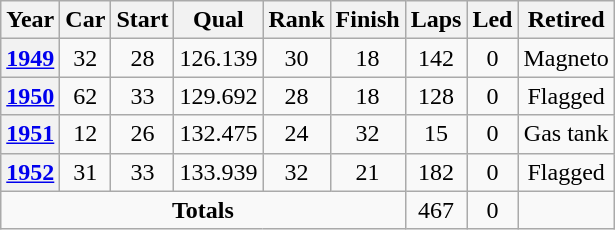<table class="wikitable" style="text-align:center">
<tr>
<th>Year</th>
<th>Car</th>
<th>Start</th>
<th>Qual</th>
<th>Rank</th>
<th>Finish</th>
<th>Laps</th>
<th>Led</th>
<th>Retired</th>
</tr>
<tr>
<th><a href='#'>1949</a></th>
<td>32</td>
<td>28</td>
<td>126.139</td>
<td>30</td>
<td>18</td>
<td>142</td>
<td>0</td>
<td>Magneto</td>
</tr>
<tr>
<th><a href='#'>1950</a></th>
<td>62</td>
<td>33</td>
<td>129.692</td>
<td>28</td>
<td>18</td>
<td>128</td>
<td>0</td>
<td>Flagged</td>
</tr>
<tr>
<th><a href='#'>1951</a></th>
<td>12</td>
<td>26</td>
<td>132.475</td>
<td>24</td>
<td>32</td>
<td>15</td>
<td>0</td>
<td>Gas tank</td>
</tr>
<tr>
<th><a href='#'>1952</a></th>
<td>31</td>
<td>33</td>
<td>133.939</td>
<td>32</td>
<td>21</td>
<td>182</td>
<td>0</td>
<td>Flagged</td>
</tr>
<tr>
<td colspan=6><strong>Totals</strong></td>
<td>467</td>
<td>0</td>
<td></td>
</tr>
</table>
